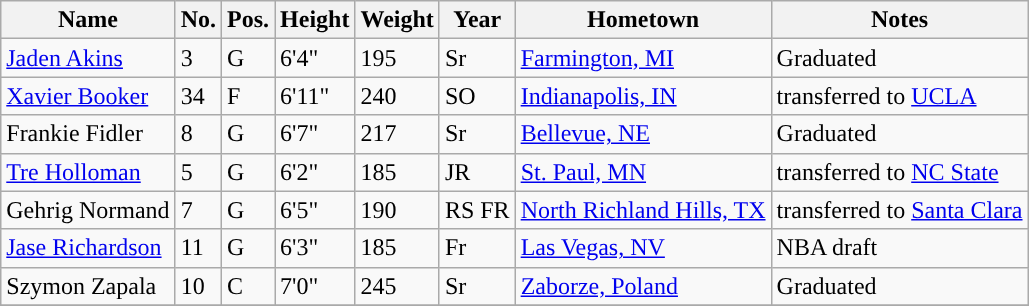<table class="wikitable sortable" border="1">
<tr align="center">
<th>Name</th>
<th>No.</th>
<th>Pos.</th>
<th>Height</th>
<th>Weight</th>
<th>Year</th>
<th>Hometown</th>
<th>Notes</th>
</tr>
<tr>
<td><a href='#'>Jaden Akins</a></td>
<td>3</td>
<td>G</td>
<td>6'4"</td>
<td>195</td>
<td>Sr</td>
<td><a href='#'>Farmington, MI</a></td>
<td>Graduated</td>
</tr>
<tr>
<td><a href='#'>Xavier Booker</a></td>
<td>34</td>
<td>F</td>
<td>6'11"</td>
<td>240</td>
<td>SO</td>
<td><a href='#'>Indianapolis, IN</a></td>
<td>transferred to <a href='#'>UCLA</a></td>
</tr>
<tr>
<td>Frankie Fidler</td>
<td>8</td>
<td>G</td>
<td>6'7"</td>
<td>217</td>
<td>Sr</td>
<td><a href='#'>Bellevue, NE</a></td>
<td>Graduated</td>
</tr>
<tr>
<td><a href='#'>Tre Holloman</a></td>
<td>5</td>
<td>G</td>
<td>6'2"</td>
<td>185</td>
<td>JR</td>
<td><a href='#'>St. Paul, MN</a></td>
<td>transferred to <a href='#'>NC State</a></td>
</tr>
<tr>
<td>Gehrig Normand</td>
<td>7</td>
<td>G</td>
<td>6'5"</td>
<td>190</td>
<td>RS FR</td>
<td><a href='#'>North Richland Hills, TX</a></td>
<td>transferred to <a href='#'>Santa Clara</a></td>
</tr>
<tr>
<td><a href='#'>Jase Richardson</a></td>
<td>11</td>
<td>G</td>
<td>6'3"</td>
<td>185</td>
<td>Fr</td>
<td><a href='#'>Las Vegas, NV</a></td>
<td>NBA draft</td>
</tr>
<tr>
<td>Szymon Zapala</td>
<td>10</td>
<td>C</td>
<td>7'0"</td>
<td>245</td>
<td>Sr</td>
<td><a href='#'>Zaborze, Poland</a></td>
<td>Graduated</td>
</tr>
<tr>
</tr>
</table>
